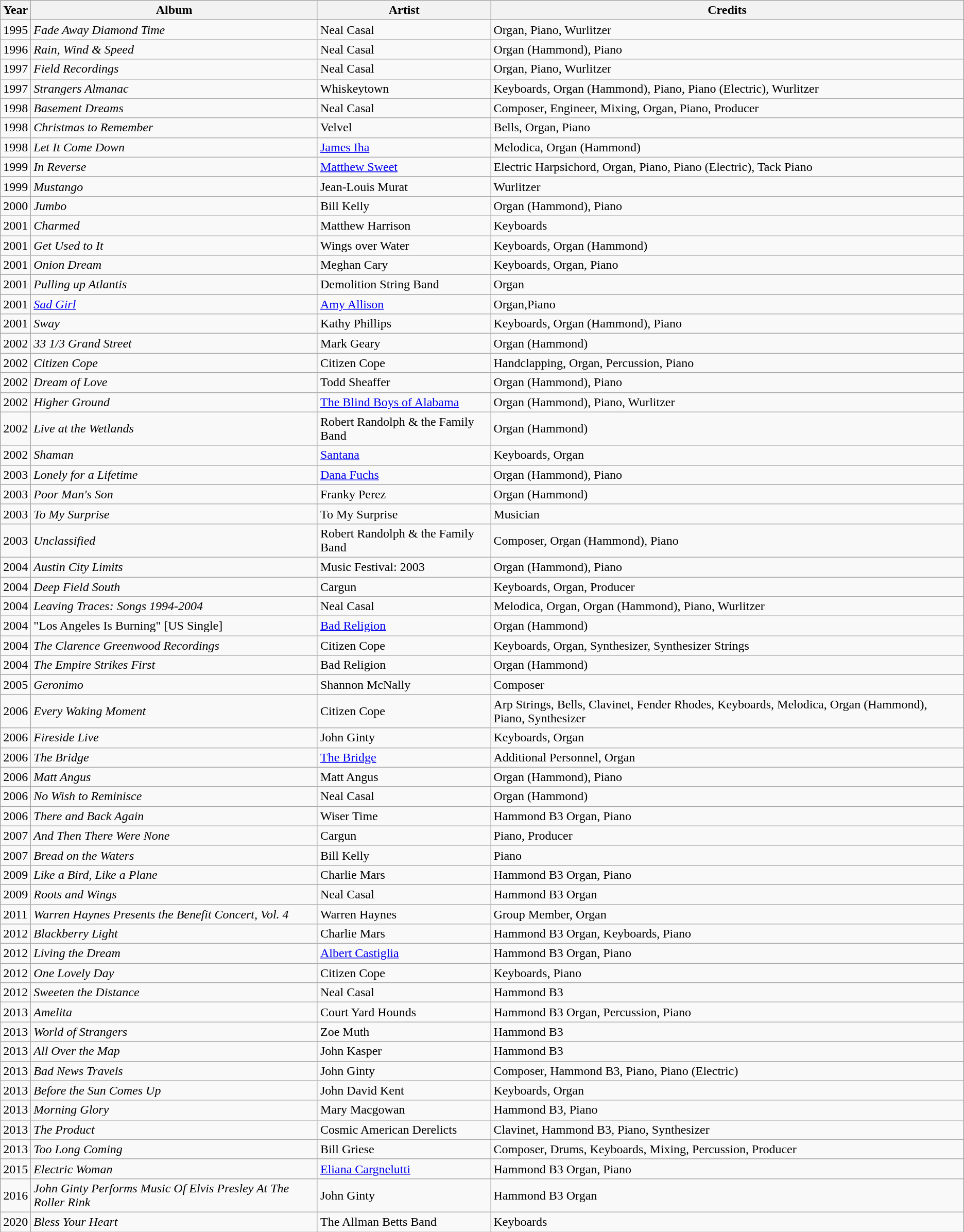<table class="wikitable">
<tr>
<th>Year</th>
<th>Album</th>
<th>Artist</th>
<th>Credits</th>
</tr>
<tr>
<td>1995</td>
<td><em>Fade Away Diamond Time</em></td>
<td>Neal Casal</td>
<td>Organ, Piano, Wurlitzer</td>
</tr>
<tr>
<td>1996</td>
<td><em>Rain, Wind & Speed</em></td>
<td>Neal Casal</td>
<td>Organ (Hammond), Piano</td>
</tr>
<tr>
<td>1997</td>
<td><em>Field Recordings</em></td>
<td>Neal Casal</td>
<td>Organ, Piano, Wurlitzer</td>
</tr>
<tr>
<td>1997</td>
<td><em>Strangers Almanac</em></td>
<td>Whiskeytown</td>
<td>Keyboards, Organ (Hammond), Piano, Piano (Electric), Wurlitzer</td>
</tr>
<tr>
<td>1998</td>
<td><em>Basement Dreams</em></td>
<td>Neal Casal</td>
<td>Composer, Engineer, Mixing, Organ, Piano, Producer</td>
</tr>
<tr>
<td>1998</td>
<td><em>Christmas to Remember</em></td>
<td>Velvel</td>
<td>Bells, Organ, Piano</td>
</tr>
<tr>
<td>1998</td>
<td><em>Let It Come Down</em></td>
<td><a href='#'>James Iha</a></td>
<td>Melodica, Organ (Hammond)</td>
</tr>
<tr>
<td>1999</td>
<td><em>In Reverse</em></td>
<td><a href='#'>Matthew Sweet</a></td>
<td>Electric Harpsichord, Organ, Piano, Piano (Electric), Tack Piano</td>
</tr>
<tr>
<td>1999</td>
<td><em>Mustango</em></td>
<td>Jean-Louis Murat</td>
<td>Wurlitzer</td>
</tr>
<tr>
<td>2000</td>
<td><em>Jumbo</em></td>
<td>Bill Kelly</td>
<td>Organ (Hammond), Piano</td>
</tr>
<tr>
<td>2001</td>
<td><em>Charmed</em></td>
<td>Matthew Harrison</td>
<td>Keyboards</td>
</tr>
<tr>
<td>2001</td>
<td><em>Get Used to It</em></td>
<td>Wings over Water</td>
<td>Keyboards, Organ (Hammond)</td>
</tr>
<tr>
<td>2001</td>
<td><em>Onion Dream</em></td>
<td>Meghan Cary</td>
<td>Keyboards, Organ, Piano</td>
</tr>
<tr>
<td>2001</td>
<td><em>Pulling up Atlantis</em></td>
<td>Demolition String Band</td>
<td>Organ</td>
</tr>
<tr>
<td>2001</td>
<td><em><a href='#'>Sad Girl</a></em></td>
<td><a href='#'>Amy Allison</a></td>
<td>Organ,Piano</td>
</tr>
<tr>
<td>2001</td>
<td><em>Sway</em></td>
<td>Kathy Phillips</td>
<td>Keyboards, Organ (Hammond), Piano</td>
</tr>
<tr>
<td>2002</td>
<td><em>33 1/3 Grand Street</em></td>
<td>Mark Geary</td>
<td>Organ (Hammond)</td>
</tr>
<tr>
<td>2002</td>
<td><em>Citizen Cope</em></td>
<td>Citizen Cope</td>
<td>Handclapping, Organ, Percussion, Piano</td>
</tr>
<tr>
<td>2002</td>
<td><em>Dream of Love</em></td>
<td>Todd Sheaffer</td>
<td>Organ (Hammond), Piano</td>
</tr>
<tr>
<td>2002</td>
<td><em>Higher Ground</em></td>
<td><a href='#'>The Blind Boys of Alabama</a></td>
<td>Organ (Hammond), Piano, Wurlitzer</td>
</tr>
<tr>
<td>2002</td>
<td><em>Live at the Wetlands</em></td>
<td>Robert Randolph & the Family Band</td>
<td>Organ (Hammond)</td>
</tr>
<tr>
<td>2002</td>
<td><em>Shaman</em></td>
<td><a href='#'>Santana</a></td>
<td>Keyboards, Organ</td>
</tr>
<tr>
<td>2003</td>
<td><em>Lonely for a Lifetime</em></td>
<td><a href='#'>Dana Fuchs</a></td>
<td>Organ (Hammond), Piano</td>
</tr>
<tr>
<td>2003</td>
<td><em>Poor Man's Son</em></td>
<td>Franky Perez</td>
<td>Organ (Hammond)</td>
</tr>
<tr>
<td>2003</td>
<td><em>To My Surprise</em></td>
<td>To My Surprise</td>
<td>Musician</td>
</tr>
<tr>
<td>2003</td>
<td><em>Unclassified</em></td>
<td>Robert Randolph & the Family Band</td>
<td>Composer, Organ (Hammond), Piano</td>
</tr>
<tr>
<td>2004</td>
<td><em>Austin City Limits</em></td>
<td>Music Festival: 2003</td>
<td>Organ (Hammond), Piano</td>
</tr>
<tr>
<td>2004</td>
<td><em>Deep Field South</em></td>
<td>Cargun</td>
<td>Keyboards, Organ, Producer</td>
</tr>
<tr>
<td>2004</td>
<td><em>Leaving Traces: Songs 1994-2004</em></td>
<td>Neal Casal</td>
<td>Melodica, Organ, Organ (Hammond), Piano, Wurlitzer</td>
</tr>
<tr>
<td>2004</td>
<td>"Los Angeles Is Burning" [US Single]</td>
<td><a href='#'>Bad Religion</a></td>
<td>Organ (Hammond)</td>
</tr>
<tr>
<td>2004</td>
<td><em>The Clarence Greenwood Recordings</em></td>
<td>Citizen Cope</td>
<td>Keyboards, Organ, Synthesizer, Synthesizer Strings</td>
</tr>
<tr>
<td>2004</td>
<td><em>The Empire Strikes First</em></td>
<td>Bad Religion</td>
<td>Organ (Hammond)</td>
</tr>
<tr>
<td>2005</td>
<td><em>Geronimo</em></td>
<td>Shannon McNally</td>
<td>Composer</td>
</tr>
<tr>
<td>2006</td>
<td><em>Every Waking Moment</em></td>
<td>Citizen Cope</td>
<td>Arp Strings, Bells, Clavinet, Fender Rhodes, Keyboards, Melodica, Organ (Hammond), Piano, Synthesizer</td>
</tr>
<tr>
<td>2006</td>
<td><em>Fireside Live</em></td>
<td>John Ginty</td>
<td>Keyboards, Organ</td>
</tr>
<tr>
<td>2006</td>
<td><em>The Bridge</em></td>
<td><a href='#'>The Bridge</a></td>
<td>Additional Personnel, Organ</td>
</tr>
<tr>
<td>2006</td>
<td><em>Matt Angus</em></td>
<td>Matt Angus</td>
<td>Organ (Hammond), Piano</td>
</tr>
<tr>
<td>2006</td>
<td><em>No Wish to Reminisce</em></td>
<td>Neal Casal</td>
<td>Organ (Hammond)</td>
</tr>
<tr>
<td>2006</td>
<td><em>There and Back Again</em></td>
<td>Wiser Time</td>
<td>Hammond B3 Organ, Piano</td>
</tr>
<tr>
<td>2007</td>
<td><em>And Then There Were None</em></td>
<td>Cargun</td>
<td>Piano, Producer</td>
</tr>
<tr>
<td>2007</td>
<td><em>Bread on the Waters</em></td>
<td>Bill Kelly</td>
<td>Piano</td>
</tr>
<tr>
<td>2009</td>
<td><em>Like a Bird, Like a Plane</em></td>
<td>Charlie Mars</td>
<td>Hammond B3 Organ, Piano</td>
</tr>
<tr>
<td>2009</td>
<td><em>Roots and Wings</em></td>
<td>Neal Casal</td>
<td>Hammond B3 Organ</td>
</tr>
<tr>
<td>2011</td>
<td><em>Warren Haynes Presents the Benefit Concert, Vol. 4</em></td>
<td>Warren Haynes</td>
<td>Group Member, Organ</td>
</tr>
<tr>
<td>2012</td>
<td><em>Blackberry Light</em></td>
<td>Charlie Mars</td>
<td>Hammond B3 Organ, Keyboards, Piano</td>
</tr>
<tr>
<td>2012</td>
<td><em>Living the Dream</em></td>
<td><a href='#'>Albert Castiglia</a></td>
<td>Hammond B3 Organ, Piano</td>
</tr>
<tr>
<td>2012</td>
<td><em>One Lovely Day</em></td>
<td>Citizen Cope</td>
<td>Keyboards, Piano</td>
</tr>
<tr>
<td>2012</td>
<td><em>Sweeten the Distance</em></td>
<td>Neal Casal</td>
<td>Hammond B3</td>
</tr>
<tr>
<td>2013</td>
<td><em>Amelita</em></td>
<td>Court Yard Hounds</td>
<td>Hammond B3 Organ, Percussion, Piano</td>
</tr>
<tr>
<td>2013</td>
<td><em>World of Strangers</em></td>
<td>Zoe Muth</td>
<td>Hammond B3</td>
</tr>
<tr>
<td>2013</td>
<td><em>All Over the Map</em></td>
<td>John Kasper</td>
<td>Hammond B3</td>
</tr>
<tr>
<td>2013</td>
<td><em>Bad News Travels</em></td>
<td>John Ginty</td>
<td>Composer, Hammond B3, Piano, Piano (Electric)</td>
</tr>
<tr>
<td>2013</td>
<td><em>Before the Sun Comes Up</em></td>
<td>John David Kent</td>
<td>Keyboards, Organ</td>
</tr>
<tr>
<td>2013</td>
<td><em>Morning Glory</em></td>
<td>Mary Macgowan</td>
<td>Hammond B3, Piano</td>
</tr>
<tr>
<td>2013</td>
<td><em>The Product</em></td>
<td>Cosmic American Derelicts</td>
<td>Clavinet, Hammond B3, Piano, Synthesizer</td>
</tr>
<tr>
<td>2013</td>
<td><em>Too Long Coming</em></td>
<td>Bill Griese</td>
<td>Composer, Drums, Keyboards, Mixing, Percussion, Producer</td>
</tr>
<tr>
<td>2015</td>
<td><em>Electric Woman</em></td>
<td><a href='#'>Eliana Cargnelutti</a></td>
<td>Hammond B3 Organ, Piano</td>
</tr>
<tr>
<td>2016</td>
<td><em>John Ginty Performs Music Of Elvis Presley At The Roller Rink</em></td>
<td>John Ginty</td>
<td>Hammond B3 Organ</td>
</tr>
<tr>
<td>2020</td>
<td><em>Bless Your Heart</em></td>
<td>The Allman Betts Band</td>
<td>Keyboards</td>
</tr>
</table>
